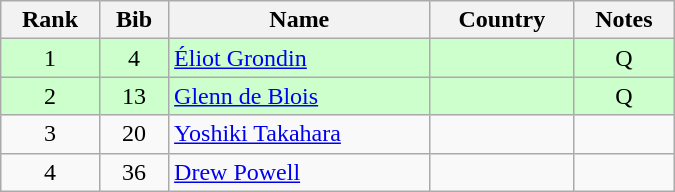<table class="wikitable" style="text-align:center; width:450px">
<tr>
<th>Rank</th>
<th>Bib</th>
<th>Name</th>
<th>Country</th>
<th>Notes</th>
</tr>
<tr bgcolor=ccffcc>
<td>1</td>
<td>4</td>
<td align=left><a href='#'>Éliot Grondin</a></td>
<td align=left></td>
<td>Q</td>
</tr>
<tr bgcolor=ccffcc>
<td>2</td>
<td>13</td>
<td align=left><a href='#'>Glenn de Blois</a></td>
<td align=left></td>
<td>Q</td>
</tr>
<tr>
<td>3</td>
<td>20</td>
<td align=left><a href='#'>Yoshiki Takahara</a></td>
<td align=left></td>
<td></td>
</tr>
<tr>
<td>4</td>
<td>36</td>
<td align=left><a href='#'>Drew Powell</a></td>
<td align=left></td>
<td></td>
</tr>
</table>
